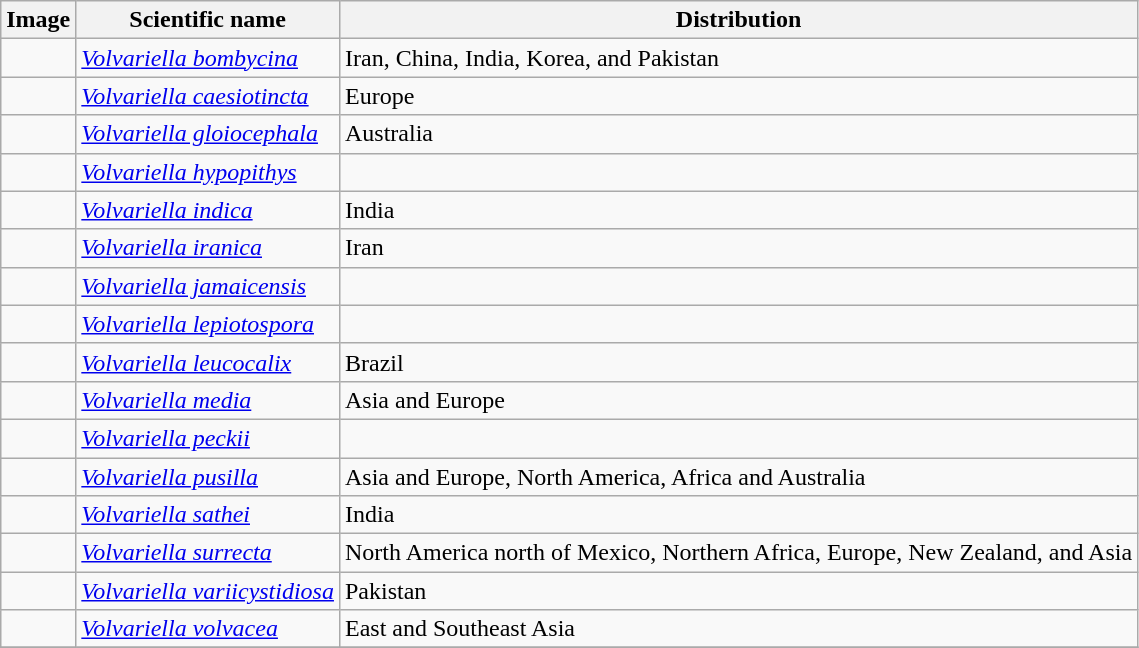<table class="wikitable">
<tr>
<th>Image</th>
<th>Scientific name</th>
<th>Distribution</th>
</tr>
<tr>
<td></td>
<td><em><a href='#'>Volvariella bombycina</a></em></td>
<td>Iran, China, India, Korea, and Pakistan</td>
</tr>
<tr>
<td></td>
<td><em><a href='#'>Volvariella caesiotincta</a></em></td>
<td>Europe</td>
</tr>
<tr>
<td></td>
<td><em><a href='#'>Volvariella gloiocephala</a></em></td>
<td>Australia</td>
</tr>
<tr>
<td></td>
<td><em><a href='#'>Volvariella hypopithys</a></em></td>
<td></td>
</tr>
<tr>
<td></td>
<td><em><a href='#'>Volvariella indica</a></em></td>
<td>India</td>
</tr>
<tr>
<td></td>
<td><em><a href='#'>Volvariella iranica</a></em></td>
<td>Iran</td>
</tr>
<tr>
<td></td>
<td><em><a href='#'>Volvariella jamaicensis</a></em></td>
<td></td>
</tr>
<tr>
<td></td>
<td><em><a href='#'>Volvariella lepiotospora</a></em></td>
<td></td>
</tr>
<tr>
<td></td>
<td><em><a href='#'>Volvariella leucocalix</a></em></td>
<td>Brazil</td>
</tr>
<tr>
<td></td>
<td><em><a href='#'>Volvariella media</a></em></td>
<td>Asia and Europe</td>
</tr>
<tr>
<td></td>
<td><em><a href='#'>Volvariella peckii</a></em></td>
<td></td>
</tr>
<tr>
<td></td>
<td><em><a href='#'>Volvariella pusilla</a></em></td>
<td>Asia and Europe, North America, Africa and Australia</td>
</tr>
<tr>
<td></td>
<td><em><a href='#'>Volvariella sathei</a></em></td>
<td>India</td>
</tr>
<tr>
<td></td>
<td><em><a href='#'>Volvariella surrecta</a></em></td>
<td>North America north of Mexico, Northern Africa, Europe, New Zealand, and Asia</td>
</tr>
<tr>
<td></td>
<td><em><a href='#'>Volvariella variicystidiosa </a></em></td>
<td>Pakistan</td>
</tr>
<tr>
<td></td>
<td><em><a href='#'>Volvariella volvacea</a></em></td>
<td>East and Southeast Asia</td>
</tr>
<tr>
</tr>
</table>
